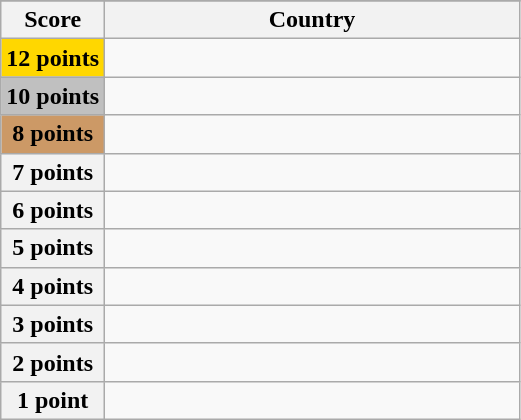<table class="wikitable">
<tr>
</tr>
<tr>
<th scope="col" width="20%">Score</th>
<th scope="col">Country</th>
</tr>
<tr>
<th scope="row" style="background:gold">12 points</th>
<td></td>
</tr>
<tr>
<th scope="row" style="background:silver">10 points</th>
<td></td>
</tr>
<tr>
<th scope="row" style="background:#CC9966">8 points</th>
<td></td>
</tr>
<tr>
<th scope="row">7 points</th>
<td></td>
</tr>
<tr>
<th scope="row">6 points</th>
<td></td>
</tr>
<tr>
<th scope="row">5 points</th>
<td></td>
</tr>
<tr>
<th scope="row">4 points</th>
<td></td>
</tr>
<tr>
<th scope="row">3 points</th>
<td></td>
</tr>
<tr>
<th scope="row">2 points</th>
<td></td>
</tr>
<tr>
<th scope="row">1 point</th>
<td></td>
</tr>
</table>
